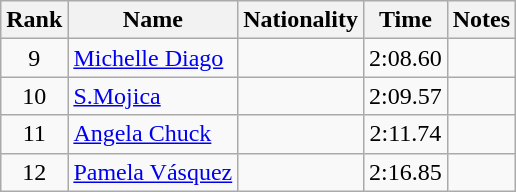<table class="wikitable sortable" style="text-align:center">
<tr>
<th>Rank</th>
<th>Name</th>
<th>Nationality</th>
<th>Time</th>
<th>Notes</th>
</tr>
<tr>
<td>9</td>
<td align=left><a href='#'>Michelle Diago</a></td>
<td align=left></td>
<td>2:08.60</td>
<td></td>
</tr>
<tr>
<td>10</td>
<td align=left><a href='#'>S.Mojica</a></td>
<td align=left></td>
<td>2:09.57</td>
<td></td>
</tr>
<tr>
<td>11</td>
<td align=left><a href='#'>Angela Chuck</a></td>
<td align=left></td>
<td>2:11.74</td>
<td></td>
</tr>
<tr>
<td>12</td>
<td align=left><a href='#'>Pamela Vásquez</a></td>
<td align=left></td>
<td>2:16.85</td>
<td></td>
</tr>
</table>
